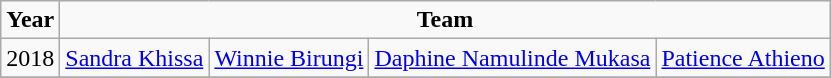<table class="wikitable sortable">
<tr>
<td><strong>Year</strong></td>
<td colspan="4" align="center"><strong>Team</strong></td>
</tr>
<tr>
<td>2018</td>
<td><a href='#'>Sandra Khissa</a></td>
<td><a href='#'>Winnie Birungi</a></td>
<td><a href='#'>Daphine Namulinde Mukasa</a></td>
<td><a href='#'>Patience Athieno</a></td>
</tr>
<tr>
</tr>
</table>
